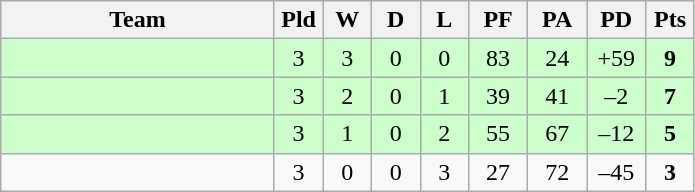<table class="wikitable" style="text-align:center;">
<tr>
<th width=175>Team</th>
<th width=25 abbr="Played">Pld</th>
<th width=25 abbr="Won">W</th>
<th width=25 abbr="Drawn">D</th>
<th width=25 abbr="Lost">L</th>
<th width=32 abbr="Points for">PF</th>
<th width=32 abbr="Points against">PA</th>
<th width=32 abbr="Points difference">PD</th>
<th width=25 abbr="Points">Pts</th>
</tr>
<tr bgcolor=ccffcc>
<td align=left></td>
<td>3</td>
<td>3</td>
<td>0</td>
<td>0</td>
<td>83</td>
<td>24</td>
<td>+59</td>
<td><strong>9</strong></td>
</tr>
<tr bgcolor=ccffcc>
<td align=left></td>
<td>3</td>
<td>2</td>
<td>0</td>
<td>1</td>
<td>39</td>
<td>41</td>
<td>–2</td>
<td><strong>7</strong></td>
</tr>
<tr bgcolor=ccffcc>
<td align=left></td>
<td>3</td>
<td>1</td>
<td>0</td>
<td>2</td>
<td>55</td>
<td>67</td>
<td>–12</td>
<td><strong>5</strong></td>
</tr>
<tr>
<td align=left></td>
<td>3</td>
<td>0</td>
<td>0</td>
<td>3</td>
<td>27</td>
<td>72</td>
<td>–45</td>
<td><strong>3</strong></td>
</tr>
</table>
